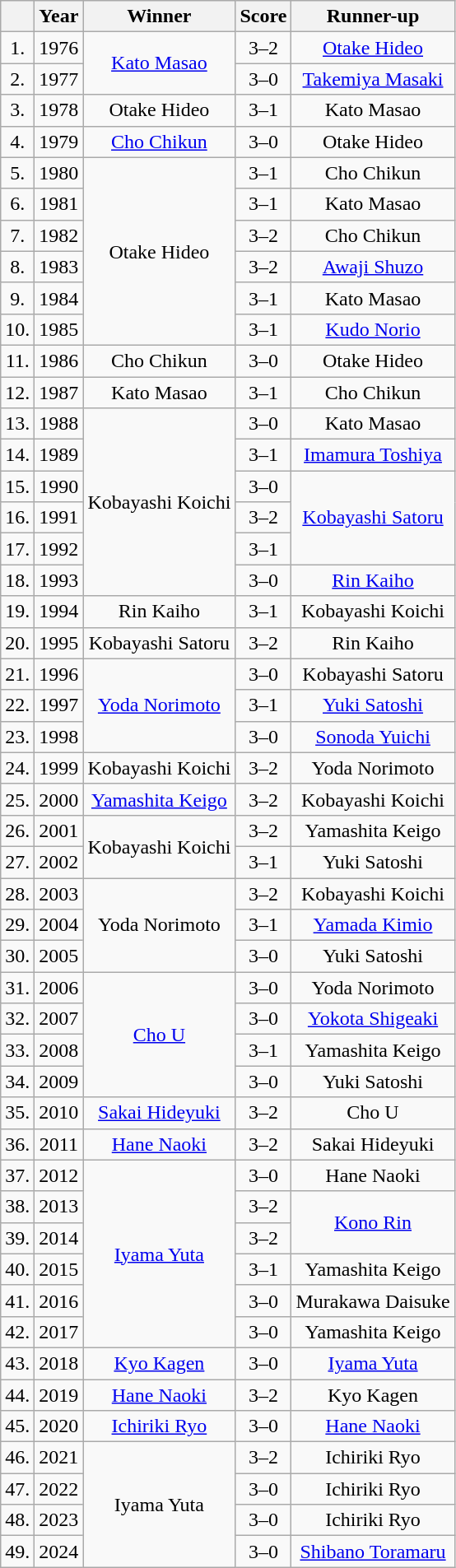<table class="wikitable sortable" style="text-align: center;">
<tr>
<th></th>
<th>Year</th>
<th>Winner</th>
<th>Score</th>
<th>Runner-up</th>
</tr>
<tr>
<td>1.</td>
<td>1976</td>
<td rowspan=2><a href='#'>Kato Masao</a></td>
<td>3–2</td>
<td><a href='#'>Otake Hideo</a></td>
</tr>
<tr>
<td>2.</td>
<td>1977</td>
<td>3–0</td>
<td><a href='#'>Takemiya Masaki</a></td>
</tr>
<tr>
<td>3.</td>
<td>1978</td>
<td>Otake Hideo</td>
<td>3–1</td>
<td>Kato Masao</td>
</tr>
<tr>
<td>4.</td>
<td>1979</td>
<td><a href='#'>Cho Chikun</a></td>
<td>3–0</td>
<td>Otake Hideo</td>
</tr>
<tr>
<td>5.</td>
<td>1980</td>
<td rowspan=6>Otake Hideo</td>
<td>3–1</td>
<td>Cho Chikun</td>
</tr>
<tr>
<td>6.</td>
<td>1981</td>
<td>3–1</td>
<td>Kato Masao</td>
</tr>
<tr>
<td>7.</td>
<td>1982</td>
<td>3–2</td>
<td>Cho Chikun</td>
</tr>
<tr>
<td>8.</td>
<td>1983</td>
<td>3–2</td>
<td><a href='#'>Awaji Shuzo</a></td>
</tr>
<tr>
<td>9.</td>
<td>1984</td>
<td>3–1</td>
<td>Kato Masao</td>
</tr>
<tr>
<td>10.</td>
<td>1985</td>
<td>3–1</td>
<td><a href='#'>Kudo Norio</a></td>
</tr>
<tr>
<td>11.</td>
<td>1986</td>
<td>Cho Chikun</td>
<td>3–0</td>
<td>Otake Hideo</td>
</tr>
<tr>
<td>12.</td>
<td>1987</td>
<td>Kato Masao</td>
<td>3–1</td>
<td>Cho Chikun</td>
</tr>
<tr>
<td>13.</td>
<td>1988</td>
<td rowspan=6>Kobayashi Koichi</td>
<td>3–0</td>
<td>Kato Masao</td>
</tr>
<tr>
<td>14.</td>
<td>1989</td>
<td>3–1</td>
<td><a href='#'>Imamura Toshiya</a></td>
</tr>
<tr>
<td>15.</td>
<td>1990</td>
<td>3–0</td>
<td rowspan=3><a href='#'>Kobayashi Satoru</a></td>
</tr>
<tr>
<td>16.</td>
<td>1991</td>
<td>3–2</td>
</tr>
<tr>
<td>17.</td>
<td>1992</td>
<td>3–1</td>
</tr>
<tr>
<td>18.</td>
<td>1993</td>
<td>3–0</td>
<td><a href='#'>Rin Kaiho</a></td>
</tr>
<tr>
<td>19.</td>
<td>1994</td>
<td>Rin Kaiho</td>
<td>3–1</td>
<td>Kobayashi Koichi</td>
</tr>
<tr>
<td>20.</td>
<td>1995</td>
<td>Kobayashi Satoru</td>
<td>3–2</td>
<td>Rin Kaiho</td>
</tr>
<tr>
<td>21.</td>
<td>1996</td>
<td rowspan=3><a href='#'>Yoda Norimoto</a></td>
<td>3–0</td>
<td>Kobayashi Satoru</td>
</tr>
<tr>
<td>22.</td>
<td>1997</td>
<td>3–1</td>
<td><a href='#'>Yuki Satoshi</a></td>
</tr>
<tr>
<td>23.</td>
<td>1998</td>
<td>3–0</td>
<td><a href='#'>Sonoda Yuichi</a></td>
</tr>
<tr>
<td>24.</td>
<td>1999</td>
<td>Kobayashi Koichi</td>
<td>3–2</td>
<td>Yoda Norimoto</td>
</tr>
<tr>
<td>25.</td>
<td>2000</td>
<td><a href='#'>Yamashita Keigo</a></td>
<td>3–2</td>
<td>Kobayashi Koichi</td>
</tr>
<tr>
<td>26.</td>
<td>2001</td>
<td rowspan=2>Kobayashi Koichi</td>
<td>3–2</td>
<td>Yamashita Keigo</td>
</tr>
<tr>
<td>27.</td>
<td>2002</td>
<td>3–1</td>
<td>Yuki Satoshi</td>
</tr>
<tr>
<td>28.</td>
<td>2003</td>
<td rowspan=3>Yoda Norimoto</td>
<td>3–2</td>
<td>Kobayashi Koichi</td>
</tr>
<tr>
<td>29.</td>
<td>2004</td>
<td>3–1</td>
<td><a href='#'>Yamada Kimio</a></td>
</tr>
<tr>
<td>30.</td>
<td>2005</td>
<td>3–0</td>
<td>Yuki Satoshi</td>
</tr>
<tr>
<td>31.</td>
<td>2006</td>
<td rowspan=4><a href='#'>Cho U</a></td>
<td>3–0</td>
<td>Yoda Norimoto</td>
</tr>
<tr>
<td>32.</td>
<td>2007</td>
<td>3–0</td>
<td><a href='#'>Yokota Shigeaki</a></td>
</tr>
<tr>
<td>33.</td>
<td>2008</td>
<td>3–1</td>
<td>Yamashita Keigo</td>
</tr>
<tr>
<td>34.</td>
<td>2009</td>
<td>3–0</td>
<td>Yuki Satoshi</td>
</tr>
<tr>
<td>35.</td>
<td>2010</td>
<td><a href='#'>Sakai Hideyuki</a></td>
<td>3–2</td>
<td>Cho U</td>
</tr>
<tr>
<td>36.</td>
<td>2011</td>
<td><a href='#'>Hane Naoki</a></td>
<td>3–2</td>
<td>Sakai Hideyuki</td>
</tr>
<tr>
<td>37.</td>
<td>2012</td>
<td rowspan=6><a href='#'>Iyama Yuta</a></td>
<td>3–0</td>
<td>Hane Naoki</td>
</tr>
<tr>
<td>38.</td>
<td>2013</td>
<td>3–2</td>
<td rowspan=2><a href='#'>Kono Rin</a></td>
</tr>
<tr>
<td>39.</td>
<td>2014</td>
<td>3–2</td>
</tr>
<tr>
<td>40.</td>
<td>2015</td>
<td>3–1</td>
<td>Yamashita Keigo</td>
</tr>
<tr>
<td>41.</td>
<td>2016</td>
<td>3–0</td>
<td>Murakawa Daisuke</td>
</tr>
<tr>
<td>42.</td>
<td>2017</td>
<td>3–0</td>
<td>Yamashita Keigo</td>
</tr>
<tr>
<td>43.</td>
<td>2018</td>
<td><a href='#'>Kyo Kagen</a></td>
<td>3–0</td>
<td><a href='#'>Iyama Yuta</a></td>
</tr>
<tr>
<td>44.</td>
<td>2019</td>
<td><a href='#'>Hane Naoki</a></td>
<td>3–2</td>
<td>Kyo Kagen</td>
</tr>
<tr>
<td>45.</td>
<td>2020</td>
<td><a href='#'>Ichiriki Ryo</a></td>
<td>3–0</td>
<td><a href='#'>Hane Naoki</a></td>
</tr>
<tr>
<td>46.</td>
<td>2021</td>
<td rowspan=4>Iyama Yuta</td>
<td>3–2</td>
<td>Ichiriki Ryo</td>
</tr>
<tr>
<td>47.</td>
<td>2022</td>
<td>3–0</td>
<td>Ichiriki Ryo</td>
</tr>
<tr>
<td>48.</td>
<td>2023</td>
<td>3–0</td>
<td>Ichiriki Ryo</td>
</tr>
<tr>
<td>49.</td>
<td>2024</td>
<td>3–0</td>
<td><a href='#'>Shibano Toramaru</a></td>
</tr>
</table>
